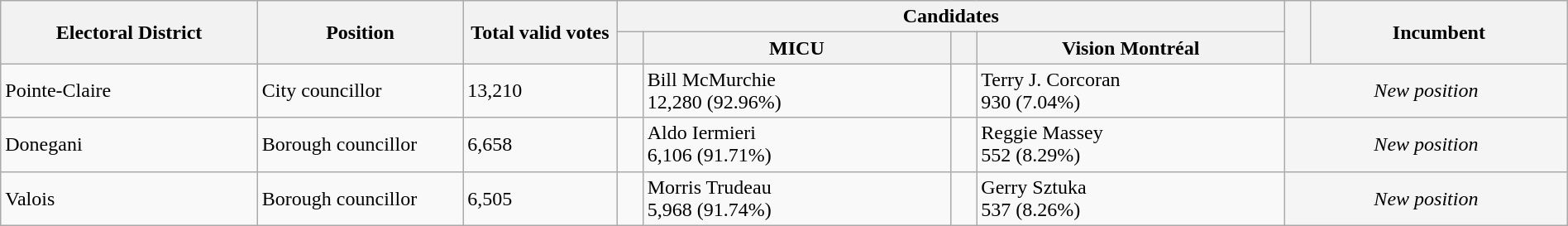<table class="wikitable" width="100%">
<tr>
<th width=10% rowspan=2>Electoral District</th>
<th width=8% rowspan=2>Position</th>
<th width=6% rowspan=2>Total valid votes</th>
<th colspan=4>Candidates</th>
<th width=1% rowspan=2> </th>
<th width=10% rowspan=2>Incumbent</th>
</tr>
<tr>
<th width=1% > </th>
<th width=12% >MICU</th>
<th width=1% > </th>
<th width=12% >Vision Montréal</th>
</tr>
<tr>
<td>Pointe-Claire</td>
<td>City councillor</td>
<td>13,210</td>
<td> </td>
<td>Bill McMurchie<br>12,280 (92.96%)</td>
<td></td>
<td>Terry J. Corcoran<br>930 (7.04%)</td>
<td colspan="2" style="background:whitesmoke; text-align:center;"><em>New position</em></td>
</tr>
<tr>
<td>Donegani</td>
<td>Borough councillor</td>
<td>6,658</td>
<td> </td>
<td>Aldo Iermieri<br>6,106 (91.71%)</td>
<td></td>
<td>Reggie Massey<br>552 (8.29%)</td>
<td colspan="2" style="background:whitesmoke; text-align:center;"><em>New position</em></td>
</tr>
<tr>
<td>Valois</td>
<td>Borough councillor</td>
<td>6,505</td>
<td> </td>
<td>Morris Trudeau<br>5,968 (91.74%)</td>
<td></td>
<td>Gerry Sztuka<br>537 (8.26%)</td>
<td colspan="2" style="background:whitesmoke; text-align:center;"><em>New position</em></td>
</tr>
</table>
